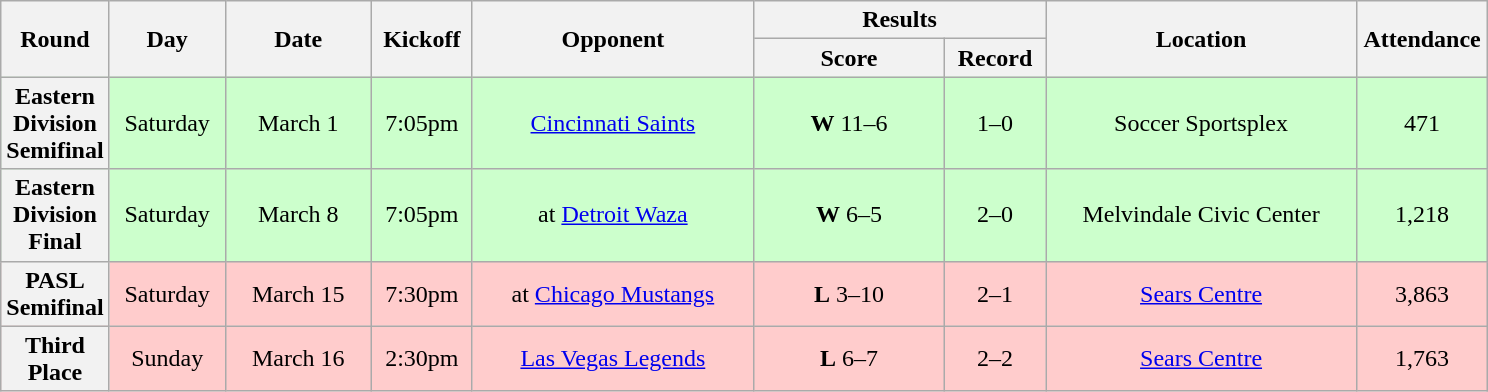<table class="wikitable">
<tr>
<th rowspan="2" width="60">Round</th>
<th rowspan="2" width="70">Day</th>
<th rowspan="2" width="90">Date</th>
<th rowspan="2" width="60">Kickoff</th>
<th rowspan="2" width="180">Opponent</th>
<th colspan="2" width="180">Results</th>
<th rowspan="2" width="200">Location</th>
<th rowspan="2" width="80">Attendance</th>
</tr>
<tr>
<th width="120">Score</th>
<th width="60">Record</th>
</tr>
<tr align="center" bgcolor="#CCFFCC">
<th>Eastern Division Semifinal</th>
<td>Saturday</td>
<td>March 1</td>
<td>7:05pm</td>
<td><a href='#'>Cincinnati Saints</a></td>
<td><strong>W</strong> 11–6</td>
<td>1–0</td>
<td>Soccer Sportsplex</td>
<td>471</td>
</tr>
<tr align="center" bgcolor="#CCFFCC">
<th>Eastern Division Final</th>
<td>Saturday</td>
<td>March 8</td>
<td>7:05pm</td>
<td>at <a href='#'>Detroit Waza</a></td>
<td><strong>W</strong> 6–5</td>
<td>2–0</td>
<td>Melvindale Civic Center</td>
<td>1,218</td>
</tr>
<tr align="center" bgcolor="#FFCCCC">
<th>PASL Semifinal</th>
<td>Saturday</td>
<td>March 15</td>
<td>7:30pm</td>
<td>at <a href='#'>Chicago Mustangs</a></td>
<td><strong>L</strong> 3–10</td>
<td>2–1</td>
<td><a href='#'>Sears Centre</a></td>
<td>3,863</td>
</tr>
<tr align="center" bgcolor="#FFCCCC">
<th>Third Place</th>
<td>Sunday</td>
<td>March 16</td>
<td>2:30pm</td>
<td><a href='#'>Las Vegas Legends</a></td>
<td><strong>L</strong> 6–7</td>
<td>2–2</td>
<td><a href='#'>Sears Centre</a></td>
<td>1,763</td>
</tr>
</table>
